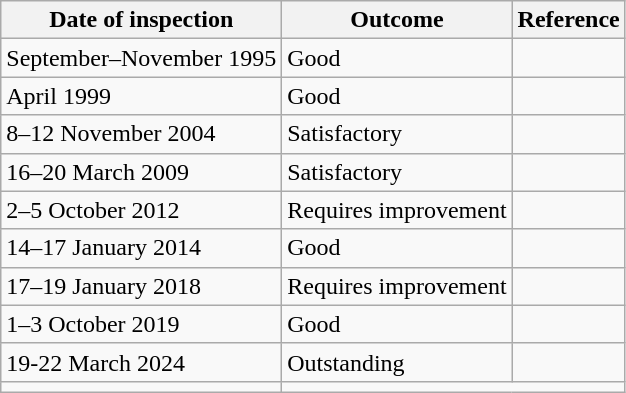<table class="wikitable">
<tr>
<th>Date of inspection</th>
<th>Outcome</th>
<th>Reference</th>
</tr>
<tr>
<td>September–November 1995</td>
<td>Good</td>
<td></td>
</tr>
<tr>
<td>April 1999</td>
<td>Good</td>
<td></td>
</tr>
<tr>
<td>8–12 November 2004</td>
<td>Satisfactory</td>
<td></td>
</tr>
<tr>
<td>16–20 March 2009</td>
<td>Satisfactory</td>
<td></td>
</tr>
<tr>
<td>2–5 October 2012</td>
<td>Requires improvement</td>
<td></td>
</tr>
<tr>
<td>14–17 January 2014</td>
<td>Good</td>
<td></td>
</tr>
<tr>
<td>17–19 January 2018</td>
<td>Requires improvement</td>
<td></td>
</tr>
<tr>
<td>1–3 October 2019</td>
<td>Good</td>
<td></td>
</tr>
<tr>
<td>19-22 March 2024</td>
<td>Outstanding</td>
<td></td>
</tr>
<tr>
<td></td>
</tr>
</table>
